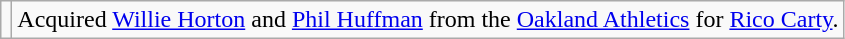<table class="wikitable">
<tr>
<td></td>
<td>Acquired <a href='#'>Willie Horton</a> and <a href='#'>Phil Huffman</a> from the <a href='#'>Oakland Athletics</a> for <a href='#'>Rico Carty</a>.</td>
</tr>
</table>
